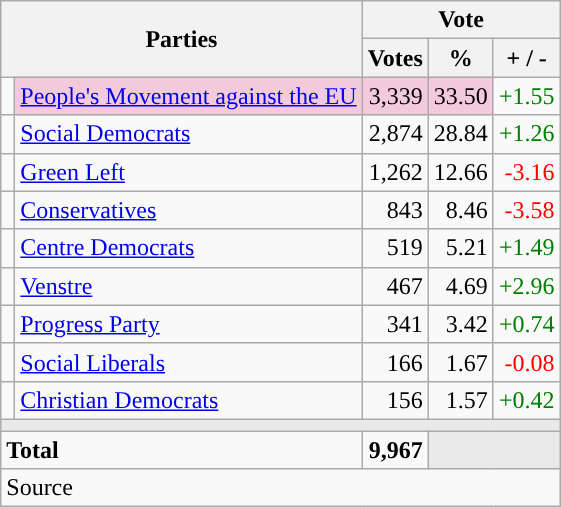<table class="wikitable" style="text-align:right;">
<tr>
<th style="text-align:centre;" rowspan="2" colspan="2" width="225">Parties</th>
<th colspan="3">Vote</th>
</tr>
<tr>
<th width="15">Votes</th>
<th width="15">%</th>
<th width="15">+ / -</th>
</tr>
<tr>
<td width="2" style="color:inherit;background:"></td>
<td bgcolor=#f3c9dc   align="left"><a href='#'>People's Movement against the EU</a></td>
<td bgcolor=#f3c9dc>3,339</td>
<td bgcolor=#f3c9dc>33.50</td>
<td style=color:green;>+1.55</td>
</tr>
<tr>
<td width="2" style="color:inherit;background:"></td>
<td align="left"><a href='#'>Social Democrats</a></td>
<td>2,874</td>
<td>28.84</td>
<td style=color:green;>+1.26</td>
</tr>
<tr>
<td width="2" style="color:inherit;background:"></td>
<td align="left"><a href='#'>Green Left</a></td>
<td>1,262</td>
<td>12.66</td>
<td style=color:red;>-3.16</td>
</tr>
<tr>
<td width="2" style="color:inherit;background:"></td>
<td align="left"><a href='#'>Conservatives</a></td>
<td>843</td>
<td>8.46</td>
<td style=color:red;>-3.58</td>
</tr>
<tr>
<td width="2" style="color:inherit;background:"></td>
<td align="left"><a href='#'>Centre Democrats</a></td>
<td>519</td>
<td>5.21</td>
<td style=color:green;>+1.49</td>
</tr>
<tr>
<td width="2" style="color:inherit;background:"></td>
<td align="left"><a href='#'>Venstre</a></td>
<td>467</td>
<td>4.69</td>
<td style=color:green;>+2.96</td>
</tr>
<tr>
<td width="2" style="color:inherit;background:"></td>
<td align="left"><a href='#'>Progress Party</a></td>
<td>341</td>
<td>3.42</td>
<td style=color:green;>+0.74</td>
</tr>
<tr>
<td width="2" style="color:inherit;background:"></td>
<td align="left"><a href='#'>Social Liberals</a></td>
<td>166</td>
<td>1.67</td>
<td style=color:red;>-0.08</td>
</tr>
<tr>
<td width="2" style="color:inherit;background:"></td>
<td align="left"><a href='#'>Christian Democrats</a></td>
<td>156</td>
<td>1.57</td>
<td style=color:green;>+0.42</td>
</tr>
<tr>
<td colspan="7" bgcolor="#E9E9E9"></td>
</tr>
<tr>
<td align="left" colspan="2"><strong>Total</strong></td>
<td><strong>9,967</strong></td>
<td bgcolor="#E9E9E9" colspan="2"></td>
</tr>
<tr>
<td align="left" colspan="6">Source</td>
</tr>
</table>
